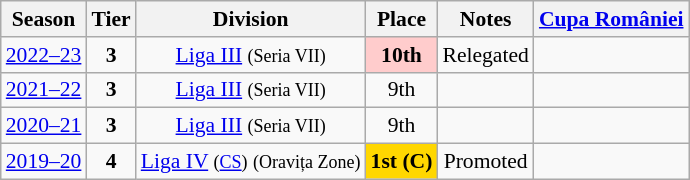<table class="wikitable" style="text-align:center; font-size:90%">
<tr>
<th>Season</th>
<th>Tier</th>
<th>Division</th>
<th>Place</th>
<th>Notes</th>
<th><a href='#'>Cupa României</a></th>
</tr>
<tr>
<td><a href='#'>2022–23</a></td>
<td><strong>3</strong></td>
<td><a href='#'>Liga III</a> <small>(Seria VII)</small></td>
<td align=center bgcolor=#FFCCCC><strong>10th</strong></td>
<td>Relegated</td>
<td></td>
</tr>
<tr>
<td><a href='#'>2021–22</a></td>
<td><strong>3</strong></td>
<td><a href='#'>Liga III</a> <small>(Seria VII)</small></td>
<td>9th</td>
<td></td>
<td></td>
</tr>
<tr>
<td><a href='#'>2020–21</a></td>
<td><strong>3</strong></td>
<td><a href='#'>Liga III</a> <small>(Seria VII)</small></td>
<td>9th</td>
<td></td>
<td></td>
</tr>
<tr>
<td><a href='#'>2019–20</a></td>
<td><strong>4</strong></td>
<td><a href='#'>Liga IV</a> <small>(<a href='#'>CS</a>)</small> <small>(Oravița Zone)</small></td>
<td align=center bgcolor=gold><strong>1st (C)</strong></td>
<td>Promoted</td>
<td></td>
</tr>
</table>
